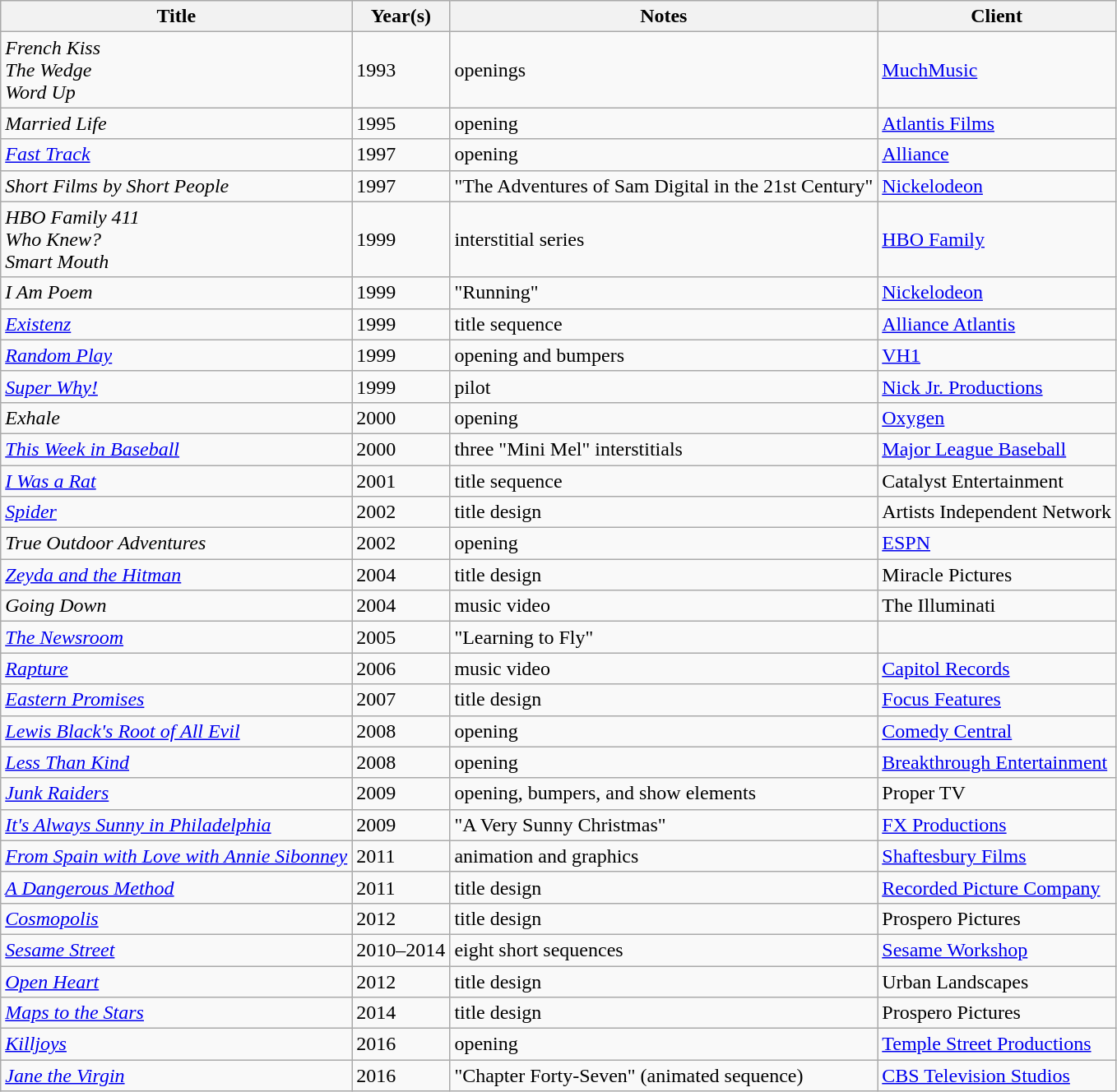<table class="wikitable sortable">
<tr>
<th>Title</th>
<th>Year(s)</th>
<th>Notes</th>
<th>Client</th>
</tr>
<tr>
<td><em>French Kiss</em><br><em>The Wedge</em><br><em>Word Up</em></td>
<td>1993</td>
<td>openings</td>
<td><a href='#'>MuchMusic</a></td>
</tr>
<tr>
<td><em>Married Life</em></td>
<td>1995</td>
<td>opening</td>
<td><a href='#'>Atlantis Films</a></td>
</tr>
<tr>
<td><em><a href='#'>Fast Track</a></em></td>
<td>1997</td>
<td>opening</td>
<td><a href='#'>Alliance</a></td>
</tr>
<tr>
<td><em>Short Films by Short People</em></td>
<td>1997</td>
<td>"The Adventures of Sam Digital in the 21st Century"</td>
<td><a href='#'>Nickelodeon</a></td>
</tr>
<tr>
<td><em>HBO Family 411</em><br><em>Who Knew?</em><br><em>Smart Mouth</em></td>
<td>1999</td>
<td>interstitial series</td>
<td><a href='#'>HBO Family</a></td>
</tr>
<tr>
<td><em>I Am Poem</em></td>
<td>1999</td>
<td>"Running"</td>
<td><a href='#'>Nickelodeon</a></td>
</tr>
<tr>
<td><em><a href='#'>Existenz</a></em></td>
<td>1999</td>
<td>title sequence</td>
<td><a href='#'>Alliance Atlantis</a></td>
</tr>
<tr>
<td><em><a href='#'>Random Play</a></em></td>
<td>1999</td>
<td>opening and bumpers</td>
<td><a href='#'>VH1</a></td>
</tr>
<tr>
<td><em><a href='#'>Super Why!</a></em></td>
<td>1999</td>
<td>pilot</td>
<td><a href='#'>Nick Jr. Productions</a></td>
</tr>
<tr>
<td><em>Exhale</em></td>
<td>2000</td>
<td>opening</td>
<td><a href='#'>Oxygen</a></td>
</tr>
<tr>
<td><em><a href='#'>This Week in Baseball</a></em></td>
<td>2000</td>
<td>three "Mini Mel" interstitials</td>
<td><a href='#'>Major League Baseball</a></td>
</tr>
<tr>
<td><em><a href='#'>I Was a Rat</a></em></td>
<td>2001</td>
<td>title sequence</td>
<td>Catalyst Entertainment</td>
</tr>
<tr>
<td><em><a href='#'>Spider</a></em></td>
<td>2002</td>
<td>title design</td>
<td>Artists Independent Network</td>
</tr>
<tr>
<td><em>True Outdoor Adventures</em></td>
<td>2002</td>
<td>opening</td>
<td><a href='#'>ESPN</a></td>
</tr>
<tr>
<td><em><a href='#'>Zeyda and the Hitman</a></em></td>
<td>2004</td>
<td>title design</td>
<td>Miracle Pictures</td>
</tr>
<tr>
<td><em>Going Down</em></td>
<td>2004</td>
<td>music video</td>
<td>The Illuminati</td>
</tr>
<tr>
<td><em><a href='#'>The Newsroom</a></em></td>
<td>2005</td>
<td>"Learning to Fly"</td>
<td></td>
</tr>
<tr>
<td><em><a href='#'>Rapture</a></em></td>
<td>2006</td>
<td>music video</td>
<td><a href='#'>Capitol Records</a></td>
</tr>
<tr>
<td><em><a href='#'>Eastern Promises</a></em></td>
<td>2007</td>
<td>title design</td>
<td><a href='#'>Focus Features</a></td>
</tr>
<tr>
<td><em><a href='#'>Lewis Black's Root of All Evil</a></em></td>
<td>2008</td>
<td>opening</td>
<td><a href='#'>Comedy Central</a></td>
</tr>
<tr>
<td><em><a href='#'>Less Than Kind</a></em></td>
<td>2008</td>
<td>opening</td>
<td><a href='#'>Breakthrough Entertainment</a></td>
</tr>
<tr>
<td><em><a href='#'>Junk Raiders</a></em></td>
<td>2009</td>
<td>opening, bumpers, and show elements</td>
<td>Proper TV</td>
</tr>
<tr>
<td><em><a href='#'>It's Always Sunny in Philadelphia</a></em></td>
<td>2009</td>
<td>"A Very Sunny Christmas"</td>
<td><a href='#'>FX Productions</a></td>
</tr>
<tr>
<td><em><a href='#'>From Spain with Love with Annie Sibonney</a></em></td>
<td>2011</td>
<td>animation and graphics</td>
<td><a href='#'>Shaftesbury Films</a></td>
</tr>
<tr>
<td><em><a href='#'>A Dangerous Method</a></em></td>
<td>2011</td>
<td>title design</td>
<td><a href='#'>Recorded Picture Company</a></td>
</tr>
<tr>
<td><em><a href='#'>Cosmopolis</a></em></td>
<td>2012</td>
<td>title design</td>
<td>Prospero Pictures</td>
</tr>
<tr>
<td><em><a href='#'>Sesame Street</a></em></td>
<td>2010–2014</td>
<td>eight short sequences</td>
<td><a href='#'>Sesame Workshop</a></td>
</tr>
<tr>
<td><em><a href='#'>Open Heart</a></em></td>
<td>2012</td>
<td>title design</td>
<td>Urban Landscapes</td>
</tr>
<tr>
<td><em><a href='#'>Maps to the Stars</a></em></td>
<td>2014</td>
<td>title design</td>
<td>Prospero Pictures</td>
</tr>
<tr>
<td><em><a href='#'>Killjoys</a></em></td>
<td>2016</td>
<td>opening</td>
<td><a href='#'>Temple Street Productions</a></td>
</tr>
<tr>
<td><em><a href='#'>Jane the Virgin</a></em></td>
<td>2016</td>
<td>"Chapter Forty-Seven" (animated sequence)</td>
<td><a href='#'>CBS Television Studios</a></td>
</tr>
</table>
